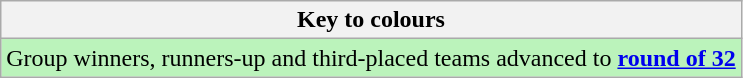<table class="wikitable">
<tr>
<th>Key to colours</th>
</tr>
<tr bgcolor=#BBF3BB>
<td>Group winners, runners-up and third-placed teams advanced to <strong><a href='#'>round of 32</a></strong></td>
</tr>
</table>
